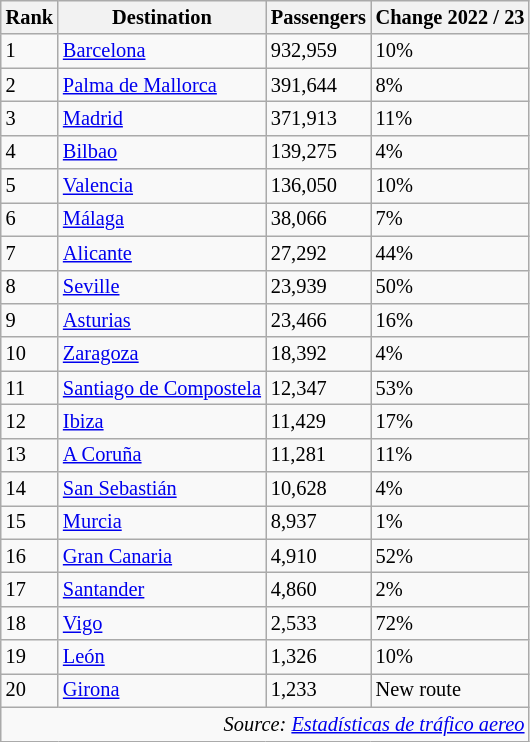<table class="wikitable" style="font-size: 85%; width:align">
<tr>
<th>Rank</th>
<th>Destination</th>
<th>Passengers</th>
<th>Change 2022 / 23</th>
</tr>
<tr>
<td>1</td>
<td> <a href='#'>Barcelona</a></td>
<td>932,959</td>
<td> 10%</td>
</tr>
<tr>
<td>2</td>
<td> <a href='#'>Palma de Mallorca</a></td>
<td>391,644</td>
<td> 8%</td>
</tr>
<tr>
<td>3</td>
<td> <a href='#'>Madrid</a></td>
<td>371,913</td>
<td> 11%</td>
</tr>
<tr>
<td>4</td>
<td> <a href='#'>Bilbao</a></td>
<td>139,275</td>
<td> 4%</td>
</tr>
<tr>
<td>5</td>
<td> <a href='#'>Valencia</a></td>
<td>136,050</td>
<td> 10%</td>
</tr>
<tr>
<td>6</td>
<td> <a href='#'>Málaga</a></td>
<td>38,066</td>
<td> 7%</td>
</tr>
<tr>
<td>7</td>
<td> <a href='#'>Alicante</a></td>
<td>27,292</td>
<td> 44%</td>
</tr>
<tr>
<td>8</td>
<td> <a href='#'>Seville</a></td>
<td>23,939</td>
<td> 50%</td>
</tr>
<tr>
<td>9</td>
<td> <a href='#'>Asturias</a></td>
<td>23,466</td>
<td> 16%</td>
</tr>
<tr>
<td>10</td>
<td> <a href='#'>Zaragoza</a></td>
<td>18,392</td>
<td> 4%</td>
</tr>
<tr>
<td>11</td>
<td> <a href='#'>Santiago de Compostela</a></td>
<td>12,347</td>
<td> 53%</td>
</tr>
<tr>
<td>12</td>
<td> <a href='#'>Ibiza</a></td>
<td>11,429</td>
<td> 17%</td>
</tr>
<tr>
<td>13</td>
<td> <a href='#'>A Coruña</a></td>
<td>11,281</td>
<td> 11%</td>
</tr>
<tr>
<td>14</td>
<td> <a href='#'>San Sebastián</a></td>
<td>10,628</td>
<td> 4%</td>
</tr>
<tr>
<td>15</td>
<td> <a href='#'>Murcia</a></td>
<td>8,937</td>
<td> 1%</td>
</tr>
<tr>
<td>16</td>
<td> <a href='#'>Gran Canaria</a></td>
<td>4,910</td>
<td> 52%</td>
</tr>
<tr>
<td>17</td>
<td> <a href='#'>Santander</a></td>
<td>4,860</td>
<td> 2%</td>
</tr>
<tr>
<td>18</td>
<td> <a href='#'>Vigo</a></td>
<td>2,533</td>
<td> 72%</td>
</tr>
<tr>
<td>19</td>
<td> <a href='#'>León</a></td>
<td>1,326</td>
<td> 10%</td>
</tr>
<tr>
<td>20</td>
<td> <a href='#'>Girona</a></td>
<td>1,233</td>
<td> New route</td>
</tr>
<tr>
<td colspan="4" style="text-align:right;"><em>Source: <a href='#'>Estadísticas de tráfico aereo</a></em></td>
</tr>
</table>
